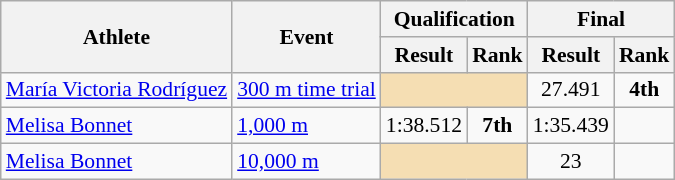<table class="wikitable" border="1" style="font-size:90%">
<tr>
<th rowspan=2>Athlete</th>
<th rowspan=2>Event</th>
<th colspan=2>Qualification</th>
<th colspan=2>Final</th>
</tr>
<tr>
<th>Result</th>
<th>Rank</th>
<th>Result</th>
<th>Rank</th>
</tr>
<tr>
<td><a href='#'>María Victoria Rodríguez</a></td>
<td><a href='#'>300 m time trial</a></td>
<td bgcolor=wheat colspan="2"></td>
<td align=center>27.491</td>
<td align=center><strong>4th</strong></td>
</tr>
<tr>
<td><a href='#'>Melisa Bonnet</a></td>
<td><a href='#'>1,000 m</a></td>
<td align=center>1:38.512</td>
<td align=center><strong>7th</strong></td>
<td align=center>1:35.439</td>
<td align=center></td>
</tr>
<tr>
<td><a href='#'>Melisa Bonnet</a></td>
<td><a href='#'>10,000 m</a></td>
<td bgcolor=wheat colspan="2"></td>
<td align=center>23</td>
<td align=center></td>
</tr>
</table>
